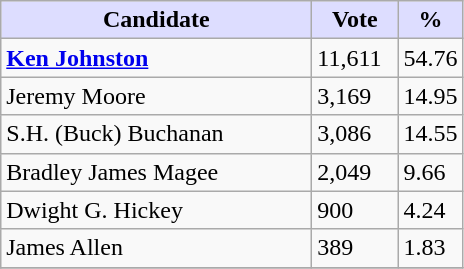<table class="wikitable">
<tr>
<th style="background:#ddf; width:200px;">Candidate</th>
<th style="background:#ddf; width:50px;">Vote</th>
<th style="background:#ddf; width:30px;">%</th>
</tr>
<tr>
<td><strong><a href='#'>Ken Johnston</a></strong></td>
<td>11,611</td>
<td>54.76</td>
</tr>
<tr>
<td>Jeremy Moore</td>
<td>3,169</td>
<td>14.95</td>
</tr>
<tr>
<td>S.H. (Buck) Buchanan</td>
<td>3,086</td>
<td>14.55</td>
</tr>
<tr>
<td>Bradley James Magee</td>
<td>2,049</td>
<td>9.66</td>
</tr>
<tr>
<td>Dwight G. Hickey</td>
<td>900</td>
<td>4.24</td>
</tr>
<tr>
<td>James Allen</td>
<td>389</td>
<td>1.83</td>
</tr>
<tr>
</tr>
</table>
